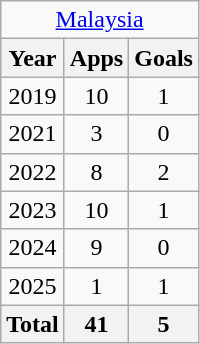<table class="wikitable" style="text-align:center">
<tr>
<td colspan=4><a href='#'>Malaysia</a></td>
</tr>
<tr>
<th>Year</th>
<th>Apps</th>
<th>Goals</th>
</tr>
<tr>
<td>2019</td>
<td>10</td>
<td>1</td>
</tr>
<tr>
<td>2021</td>
<td>3</td>
<td>0</td>
</tr>
<tr>
<td>2022</td>
<td>8</td>
<td>2</td>
</tr>
<tr>
<td>2023</td>
<td>10</td>
<td>1</td>
</tr>
<tr>
<td>2024</td>
<td>9</td>
<td>0</td>
</tr>
<tr>
<td>2025</td>
<td>1</td>
<td>1</td>
</tr>
<tr>
<th>Total</th>
<th>41</th>
<th>5</th>
</tr>
</table>
